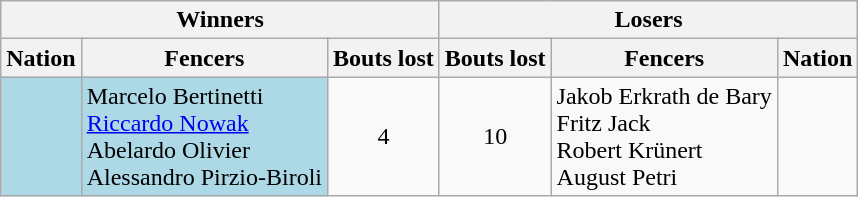<table class=wikitable>
<tr>
<th colspan=3>Winners</th>
<th colspan=3>Losers</th>
</tr>
<tr>
<th>Nation</th>
<th>Fencers</th>
<th>Bouts lost</th>
<th>Bouts lost</th>
<th>Fencers</th>
<th>Nation</th>
</tr>
<tr>
<td bgcolor=lightblue></td>
<td bgcolor=lightblue>Marcelo Bertinetti <br> <a href='#'>Riccardo Nowak</a> <br> Abelardo Olivier <br> Alessandro Pirzio-Biroli</td>
<td align=center>4</td>
<td align=center>10</td>
<td>Jakob Erkrath de Bary <br> Fritz Jack <br> Robert Krünert <br> August Petri</td>
<td></td>
</tr>
</table>
